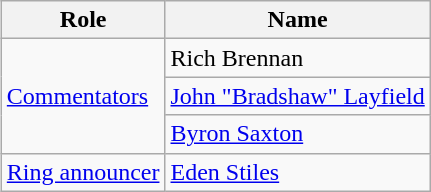<table class=wikitable style="margin: 0.5em 0 0.5em 1em; float: right; clear: right;">
<tr>
<th>Role</th>
<th>Name</th>
</tr>
<tr>
<td rowspan=3><a href='#'>Commentators</a></td>
<td>Rich Brennan</td>
</tr>
<tr>
<td><a href='#'>John "Bradshaw" Layfield</a></td>
</tr>
<tr>
<td><a href='#'>Byron Saxton</a></td>
</tr>
<tr>
<td rowspan=1><a href='#'>Ring announcer</a></td>
<td><a href='#'>Eden Stiles</a></td>
</tr>
</table>
